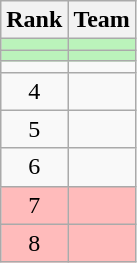<table class=wikitable style="text-align:center;">
<tr>
<th>Rank</th>
<th>Team</th>
</tr>
<tr bgcolor=bbf3bb>
<td></td>
<td align=left></td>
</tr>
<tr bgcolor=bbf3bb>
<td></td>
<td align=left></td>
</tr>
<tr>
<td></td>
<td align=left></td>
</tr>
<tr>
<td>4</td>
<td align=left></td>
</tr>
<tr>
<td>5</td>
<td align=left></td>
</tr>
<tr>
<td>6</td>
<td align=left></td>
</tr>
<tr bgcolor=ffbbbb>
<td>7</td>
<td align=left></td>
</tr>
<tr bgcolor=ffbbbb>
<td>8</td>
<td align=left></td>
</tr>
</table>
